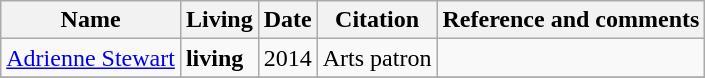<table class="wikitable sortable" style="text-align: left">
<tr>
<th>Name</th>
<th>Living</th>
<th>Date</th>
<th>Citation</th>
<th>Reference and comments</th>
</tr>
<tr>
<td><a href='#'>Adrienne Stewart</a></td>
<td><strong>living</strong></td>
<td>2014</td>
<td>Arts patron</td>
<td></td>
</tr>
<tr>
</tr>
</table>
